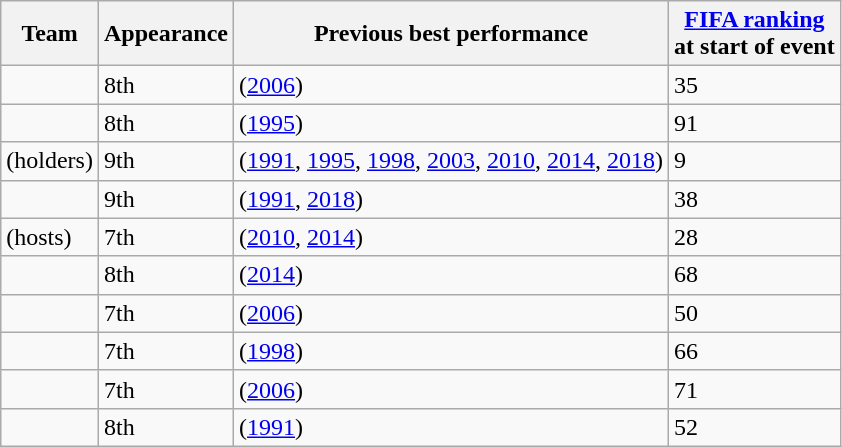<table class="wikitable sortable" style="text-align: left;">
<tr>
<th>Team</th>
<th data-sort-type="number">Appearance</th>
<th>Previous best performance</th>
<th><a href='#'>FIFA ranking</a><br>at start of event</th>
</tr>
<tr>
<td></td>
<td>8th</td>
<td> (<a href='#'>2006</a>)</td>
<td>35</td>
</tr>
<tr>
<td></td>
<td>8th</td>
<td> (<a href='#'>1995</a>)</td>
<td>91</td>
</tr>
<tr>
<td> (holders)</td>
<td>9th</td>
<td> (<a href='#'>1991</a>, <a href='#'>1995</a>, <a href='#'>1998</a>, <a href='#'>2003</a>, <a href='#'>2010</a>, <a href='#'>2014</a>, <a href='#'>2018</a>)</td>
<td>9</td>
</tr>
<tr>
<td></td>
<td>9th</td>
<td> (<a href='#'>1991</a>, <a href='#'>2018</a>)</td>
<td>38</td>
</tr>
<tr>
<td> (hosts)</td>
<td>7th</td>
<td> (<a href='#'>2010</a>, <a href='#'>2014</a>)</td>
<td>28</td>
</tr>
<tr>
<td></td>
<td>8th</td>
<td> (<a href='#'>2014</a>)</td>
<td>68</td>
</tr>
<tr>
<td></td>
<td>7th</td>
<td> (<a href='#'>2006</a>)</td>
<td>50</td>
</tr>
<tr>
<td></td>
<td>7th</td>
<td> (<a href='#'>1998</a>)</td>
<td>66</td>
</tr>
<tr>
<td></td>
<td>7th</td>
<td> (<a href='#'>2006</a>)</td>
<td>71</td>
</tr>
<tr>
<td></td>
<td>8th</td>
<td> (<a href='#'>1991</a>)</td>
<td>52</td>
</tr>
</table>
